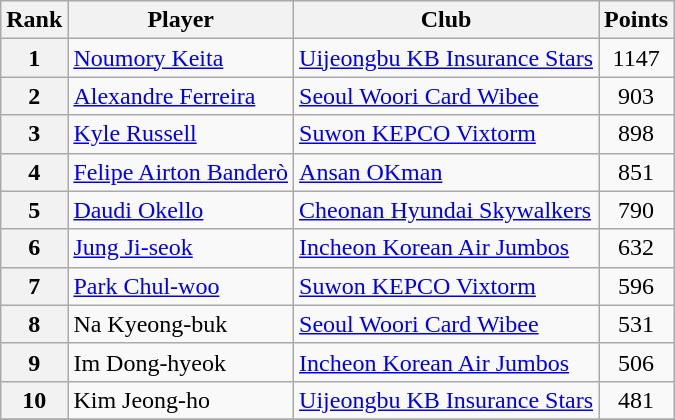<table class=wikitable>
<tr>
<th>Rank</th>
<th>Player</th>
<th>Club</th>
<th>Points</th>
</tr>
<tr>
<th>1</th>
<td> <a href='#'>Noumory Keita</a></td>
<td><a href='#'>Uijeongbu KB Insurance Stars</a></td>
<td align=center>1147</td>
</tr>
<tr>
<th>2</th>
<td> <a href='#'>Alexandre Ferreira</a></td>
<td><a href='#'>Seoul Woori Card Wibee</a></td>
<td align=center>903</td>
</tr>
<tr>
<th>3</th>
<td> <a href='#'>Kyle Russell</a></td>
<td><a href='#'>Suwon KEPCO Vixtorm</a></td>
<td align=center>898</td>
</tr>
<tr>
<th>4</th>
<td> <a href='#'>Felipe Airton Banderò</a></td>
<td><a href='#'>Ansan OKman</a></td>
<td align=center>851</td>
</tr>
<tr>
<th>5</th>
<td> <a href='#'>Daudi Okello</a></td>
<td><a href='#'>Cheonan Hyundai Skywalkers</a></td>
<td align=center>790</td>
</tr>
<tr>
<th>6</th>
<td> <a href='#'>Jung Ji-seok</a></td>
<td><a href='#'>Incheon Korean Air Jumbos</a></td>
<td align=center>632</td>
</tr>
<tr>
<th>7</th>
<td> <a href='#'>Park Chul-woo</a></td>
<td><a href='#'>Suwon KEPCO Vixtorm</a></td>
<td align=center>596</td>
</tr>
<tr>
<th>8</th>
<td> Na Kyeong-buk</td>
<td><a href='#'>Seoul Woori Card Wibee</a></td>
<td align=center>531</td>
</tr>
<tr>
<th>9</th>
<td> Im Dong-hyeok</td>
<td><a href='#'>Incheon Korean Air Jumbos</a></td>
<td align=center>506</td>
</tr>
<tr>
<th>10</th>
<td> Kim Jeong-ho</td>
<td><a href='#'>Uijeongbu KB Insurance Stars</a></td>
<td align=center>481</td>
</tr>
<tr>
</tr>
</table>
